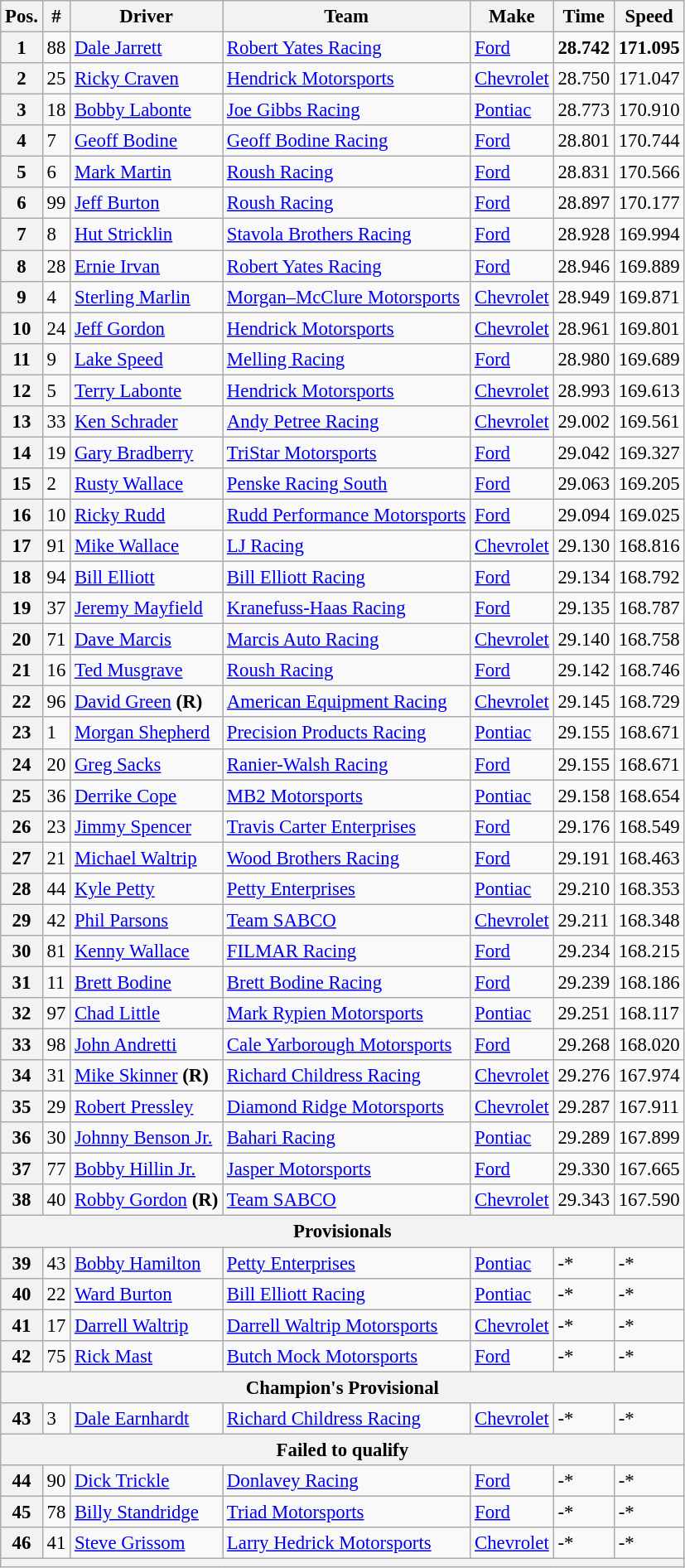<table class="wikitable" style="font-size:95%">
<tr>
<th>Pos.</th>
<th>#</th>
<th>Driver</th>
<th>Team</th>
<th>Make</th>
<th>Time</th>
<th>Speed</th>
</tr>
<tr>
<th>1</th>
<td>88</td>
<td><a href='#'>Dale Jarrett</a></td>
<td><a href='#'>Robert Yates Racing</a></td>
<td><a href='#'>Ford</a></td>
<td><strong>28.742</strong></td>
<td><strong>171.095</strong></td>
</tr>
<tr>
<th>2</th>
<td>25</td>
<td><a href='#'>Ricky Craven</a></td>
<td><a href='#'>Hendrick Motorsports</a></td>
<td><a href='#'>Chevrolet</a></td>
<td>28.750</td>
<td>171.047</td>
</tr>
<tr>
<th>3</th>
<td>18</td>
<td><a href='#'>Bobby Labonte</a></td>
<td><a href='#'>Joe Gibbs Racing</a></td>
<td><a href='#'>Pontiac</a></td>
<td>28.773</td>
<td>170.910</td>
</tr>
<tr>
<th>4</th>
<td>7</td>
<td><a href='#'>Geoff Bodine</a></td>
<td><a href='#'>Geoff Bodine Racing</a></td>
<td><a href='#'>Ford</a></td>
<td>28.801</td>
<td>170.744</td>
</tr>
<tr>
<th>5</th>
<td>6</td>
<td><a href='#'>Mark Martin</a></td>
<td><a href='#'>Roush Racing</a></td>
<td><a href='#'>Ford</a></td>
<td>28.831</td>
<td>170.566</td>
</tr>
<tr>
<th>6</th>
<td>99</td>
<td><a href='#'>Jeff Burton</a></td>
<td><a href='#'>Roush Racing</a></td>
<td><a href='#'>Ford</a></td>
<td>28.897</td>
<td>170.177</td>
</tr>
<tr>
<th>7</th>
<td>8</td>
<td><a href='#'>Hut Stricklin</a></td>
<td><a href='#'>Stavola Brothers Racing</a></td>
<td><a href='#'>Ford</a></td>
<td>28.928</td>
<td>169.994</td>
</tr>
<tr>
<th>8</th>
<td>28</td>
<td><a href='#'>Ernie Irvan</a></td>
<td><a href='#'>Robert Yates Racing</a></td>
<td><a href='#'>Ford</a></td>
<td>28.946</td>
<td>169.889</td>
</tr>
<tr>
<th>9</th>
<td>4</td>
<td><a href='#'>Sterling Marlin</a></td>
<td><a href='#'>Morgan–McClure Motorsports</a></td>
<td><a href='#'>Chevrolet</a></td>
<td>28.949</td>
<td>169.871</td>
</tr>
<tr>
<th>10</th>
<td>24</td>
<td><a href='#'>Jeff Gordon</a></td>
<td><a href='#'>Hendrick Motorsports</a></td>
<td><a href='#'>Chevrolet</a></td>
<td>28.961</td>
<td>169.801</td>
</tr>
<tr>
<th>11</th>
<td>9</td>
<td><a href='#'>Lake Speed</a></td>
<td><a href='#'>Melling Racing</a></td>
<td><a href='#'>Ford</a></td>
<td>28.980</td>
<td>169.689</td>
</tr>
<tr>
<th>12</th>
<td>5</td>
<td><a href='#'>Terry Labonte</a></td>
<td><a href='#'>Hendrick Motorsports</a></td>
<td><a href='#'>Chevrolet</a></td>
<td>28.993</td>
<td>169.613</td>
</tr>
<tr>
<th>13</th>
<td>33</td>
<td><a href='#'>Ken Schrader</a></td>
<td><a href='#'>Andy Petree Racing</a></td>
<td><a href='#'>Chevrolet</a></td>
<td>29.002</td>
<td>169.561</td>
</tr>
<tr>
<th>14</th>
<td>19</td>
<td><a href='#'>Gary Bradberry</a></td>
<td><a href='#'>TriStar Motorsports</a></td>
<td><a href='#'>Ford</a></td>
<td>29.042</td>
<td>169.327</td>
</tr>
<tr>
<th>15</th>
<td>2</td>
<td><a href='#'>Rusty Wallace</a></td>
<td><a href='#'>Penske Racing South</a></td>
<td><a href='#'>Ford</a></td>
<td>29.063</td>
<td>169.205</td>
</tr>
<tr>
<th>16</th>
<td>10</td>
<td><a href='#'>Ricky Rudd</a></td>
<td><a href='#'>Rudd Performance Motorsports</a></td>
<td><a href='#'>Ford</a></td>
<td>29.094</td>
<td>169.025</td>
</tr>
<tr>
<th>17</th>
<td>91</td>
<td><a href='#'>Mike Wallace</a></td>
<td><a href='#'>LJ Racing</a></td>
<td><a href='#'>Chevrolet</a></td>
<td>29.130</td>
<td>168.816</td>
</tr>
<tr>
<th>18</th>
<td>94</td>
<td><a href='#'>Bill Elliott</a></td>
<td><a href='#'>Bill Elliott Racing</a></td>
<td><a href='#'>Ford</a></td>
<td>29.134</td>
<td>168.792</td>
</tr>
<tr>
<th>19</th>
<td>37</td>
<td><a href='#'>Jeremy Mayfield</a></td>
<td><a href='#'>Kranefuss-Haas Racing</a></td>
<td><a href='#'>Ford</a></td>
<td>29.135</td>
<td>168.787</td>
</tr>
<tr>
<th>20</th>
<td>71</td>
<td><a href='#'>Dave Marcis</a></td>
<td><a href='#'>Marcis Auto Racing</a></td>
<td><a href='#'>Chevrolet</a></td>
<td>29.140</td>
<td>168.758</td>
</tr>
<tr>
<th>21</th>
<td>16</td>
<td><a href='#'>Ted Musgrave</a></td>
<td><a href='#'>Roush Racing</a></td>
<td><a href='#'>Ford</a></td>
<td>29.142</td>
<td>168.746</td>
</tr>
<tr>
<th>22</th>
<td>96</td>
<td><a href='#'>David Green</a> <strong>(R)</strong></td>
<td><a href='#'>American Equipment Racing</a></td>
<td><a href='#'>Chevrolet</a></td>
<td>29.145</td>
<td>168.729</td>
</tr>
<tr>
<th>23</th>
<td>1</td>
<td><a href='#'>Morgan Shepherd</a></td>
<td><a href='#'>Precision Products Racing</a></td>
<td><a href='#'>Pontiac</a></td>
<td>29.155</td>
<td>168.671</td>
</tr>
<tr>
<th>24</th>
<td>20</td>
<td><a href='#'>Greg Sacks</a></td>
<td><a href='#'>Ranier-Walsh Racing</a></td>
<td><a href='#'>Ford</a></td>
<td>29.155</td>
<td>168.671</td>
</tr>
<tr>
<th>25</th>
<td>36</td>
<td><a href='#'>Derrike Cope</a></td>
<td><a href='#'>MB2 Motorsports</a></td>
<td><a href='#'>Pontiac</a></td>
<td>29.158</td>
<td>168.654</td>
</tr>
<tr>
<th>26</th>
<td>23</td>
<td><a href='#'>Jimmy Spencer</a></td>
<td><a href='#'>Travis Carter Enterprises</a></td>
<td><a href='#'>Ford</a></td>
<td>29.176</td>
<td>168.549</td>
</tr>
<tr>
<th>27</th>
<td>21</td>
<td><a href='#'>Michael Waltrip</a></td>
<td><a href='#'>Wood Brothers Racing</a></td>
<td><a href='#'>Ford</a></td>
<td>29.191</td>
<td>168.463</td>
</tr>
<tr>
<th>28</th>
<td>44</td>
<td><a href='#'>Kyle Petty</a></td>
<td><a href='#'>Petty Enterprises</a></td>
<td><a href='#'>Pontiac</a></td>
<td>29.210</td>
<td>168.353</td>
</tr>
<tr>
<th>29</th>
<td>42</td>
<td><a href='#'>Phil Parsons</a></td>
<td><a href='#'>Team SABCO</a></td>
<td><a href='#'>Chevrolet</a></td>
<td>29.211</td>
<td>168.348</td>
</tr>
<tr>
<th>30</th>
<td>81</td>
<td><a href='#'>Kenny Wallace</a></td>
<td><a href='#'>FILMAR Racing</a></td>
<td><a href='#'>Ford</a></td>
<td>29.234</td>
<td>168.215</td>
</tr>
<tr>
<th>31</th>
<td>11</td>
<td><a href='#'>Brett Bodine</a></td>
<td><a href='#'>Brett Bodine Racing</a></td>
<td><a href='#'>Ford</a></td>
<td>29.239</td>
<td>168.186</td>
</tr>
<tr>
<th>32</th>
<td>97</td>
<td><a href='#'>Chad Little</a></td>
<td><a href='#'>Mark Rypien Motorsports</a></td>
<td><a href='#'>Pontiac</a></td>
<td>29.251</td>
<td>168.117</td>
</tr>
<tr>
<th>33</th>
<td>98</td>
<td><a href='#'>John Andretti</a></td>
<td><a href='#'>Cale Yarborough Motorsports</a></td>
<td><a href='#'>Ford</a></td>
<td>29.268</td>
<td>168.020</td>
</tr>
<tr>
<th>34</th>
<td>31</td>
<td><a href='#'>Mike Skinner</a> <strong>(R)</strong></td>
<td><a href='#'>Richard Childress Racing</a></td>
<td><a href='#'>Chevrolet</a></td>
<td>29.276</td>
<td>167.974</td>
</tr>
<tr>
<th>35</th>
<td>29</td>
<td><a href='#'>Robert Pressley</a></td>
<td><a href='#'>Diamond Ridge Motorsports</a></td>
<td><a href='#'>Chevrolet</a></td>
<td>29.287</td>
<td>167.911</td>
</tr>
<tr>
<th>36</th>
<td>30</td>
<td><a href='#'>Johnny Benson Jr.</a></td>
<td><a href='#'>Bahari Racing</a></td>
<td><a href='#'>Pontiac</a></td>
<td>29.289</td>
<td>167.899</td>
</tr>
<tr>
<th>37</th>
<td>77</td>
<td><a href='#'>Bobby Hillin Jr.</a></td>
<td><a href='#'>Jasper Motorsports</a></td>
<td><a href='#'>Ford</a></td>
<td>29.330</td>
<td>167.665</td>
</tr>
<tr>
<th>38</th>
<td>40</td>
<td><a href='#'>Robby Gordon</a> <strong>(R)</strong></td>
<td><a href='#'>Team SABCO</a></td>
<td><a href='#'>Chevrolet</a></td>
<td>29.343</td>
<td>167.590</td>
</tr>
<tr>
<th colspan="7">Provisionals</th>
</tr>
<tr>
<th>39</th>
<td>43</td>
<td><a href='#'>Bobby Hamilton</a></td>
<td><a href='#'>Petty Enterprises</a></td>
<td><a href='#'>Pontiac</a></td>
<td>-*</td>
<td>-*</td>
</tr>
<tr>
<th>40</th>
<td>22</td>
<td><a href='#'>Ward Burton</a></td>
<td><a href='#'>Bill Elliott Racing</a></td>
<td><a href='#'>Pontiac</a></td>
<td>-*</td>
<td>-*</td>
</tr>
<tr>
<th>41</th>
<td>17</td>
<td><a href='#'>Darrell Waltrip</a></td>
<td><a href='#'>Darrell Waltrip Motorsports</a></td>
<td><a href='#'>Chevrolet</a></td>
<td>-*</td>
<td>-*</td>
</tr>
<tr>
<th>42</th>
<td>75</td>
<td><a href='#'>Rick Mast</a></td>
<td><a href='#'>Butch Mock Motorsports</a></td>
<td><a href='#'>Ford</a></td>
<td>-*</td>
<td>-*</td>
</tr>
<tr>
<th colspan="7">Champion's Provisional</th>
</tr>
<tr>
<th>43</th>
<td>3</td>
<td><a href='#'>Dale Earnhardt</a></td>
<td><a href='#'>Richard Childress Racing</a></td>
<td><a href='#'>Chevrolet</a></td>
<td>-*</td>
<td>-*</td>
</tr>
<tr>
<th colspan="7">Failed to qualify</th>
</tr>
<tr>
<th>44</th>
<td>90</td>
<td><a href='#'>Dick Trickle</a></td>
<td><a href='#'>Donlavey Racing</a></td>
<td><a href='#'>Ford</a></td>
<td>-*</td>
<td>-*</td>
</tr>
<tr>
<th>45</th>
<td>78</td>
<td><a href='#'>Billy Standridge</a></td>
<td><a href='#'>Triad Motorsports</a></td>
<td><a href='#'>Ford</a></td>
<td>-*</td>
<td>-*</td>
</tr>
<tr>
<th>46</th>
<td>41</td>
<td><a href='#'>Steve Grissom</a></td>
<td><a href='#'>Larry Hedrick Motorsports</a></td>
<td><a href='#'>Chevrolet</a></td>
<td>-*</td>
<td>-*</td>
</tr>
<tr>
<th colspan="7"></th>
</tr>
</table>
